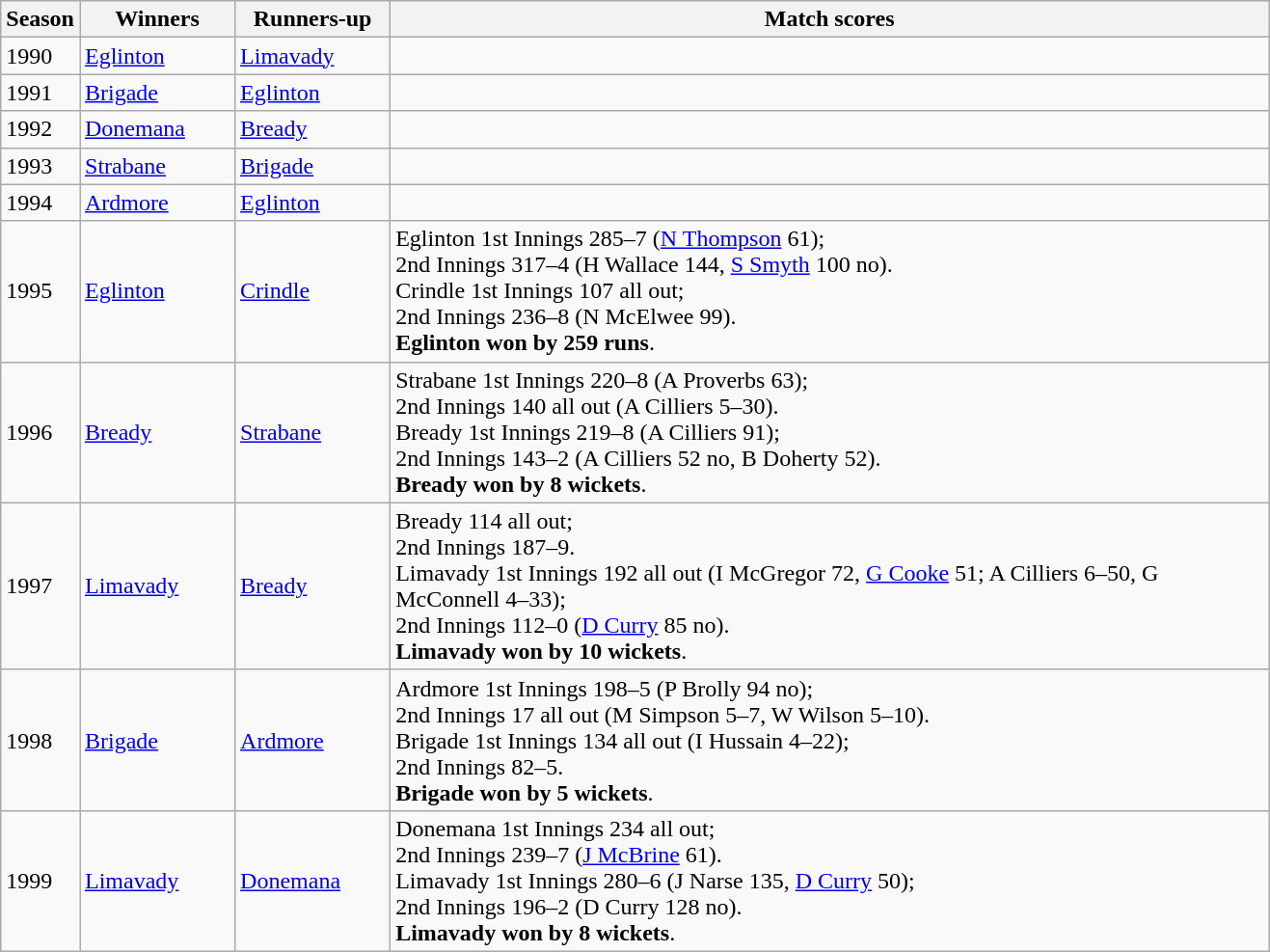<table class="wikitable">
<tr>
<th>Season</th>
<th width="100">Winners</th>
<th width="100">Runners-up</th>
<th width="600">Match scores</th>
</tr>
<tr>
<td>1990</td>
<td><a href='#'>Eglinton</a></td>
<td><a href='#'>Limavady</a></td>
<td></td>
</tr>
<tr>
<td>1991</td>
<td><a href='#'>Brigade</a></td>
<td><a href='#'>Eglinton</a></td>
<td></td>
</tr>
<tr>
<td>1992</td>
<td><a href='#'>Donemana</a></td>
<td><a href='#'>Bready</a></td>
<td></td>
</tr>
<tr>
<td>1993</td>
<td><a href='#'>Strabane</a></td>
<td><a href='#'>Brigade</a></td>
<td></td>
</tr>
<tr>
<td>1994</td>
<td><a href='#'>Ardmore</a></td>
<td><a href='#'>Eglinton</a></td>
<td></td>
</tr>
<tr>
<td>1995</td>
<td><a href='#'>Eglinton</a></td>
<td><a href='#'>Crindle</a></td>
<td>Eglinton 1st Innings 285–7 (<a href='#'>N Thompson</a> 61);<br>2nd Innings 317–4 (H Wallace 144, <a href='#'>S Smyth</a> 100 no).<br>Crindle 1st Innings 107 all out;<br>2nd Innings 236–8 (N McElwee 99).<br><strong>Eglinton won by 259 runs</strong>.</td>
</tr>
<tr>
<td>1996</td>
<td><a href='#'>Bready</a></td>
<td><a href='#'>Strabane</a></td>
<td>Strabane 1st Innings 220–8 (A Proverbs 63);<br>2nd Innings 140 all out (A Cilliers 5–30).<br>Bready 1st Innings 219–8 (A Cilliers 91);<br>2nd Innings 143–2 (A Cilliers 52 no, B Doherty 52).<br><strong>Bready won by 8 wickets</strong>.</td>
</tr>
<tr>
<td>1997</td>
<td><a href='#'>Limavady</a></td>
<td><a href='#'>Bready</a></td>
<td>Bready 114 all out;<br>2nd Innings 187–9.<br>Limavady 1st Innings 192 all out (I McGregor 72, <a href='#'>G Cooke</a> 51; A Cilliers 6–50, G McConnell 4–33);<br>2nd Innings 112–0 (<a href='#'>D Curry</a> 85 no).<br><strong>Limavady won by 10 wickets</strong>.</td>
</tr>
<tr>
<td>1998</td>
<td><a href='#'>Brigade</a></td>
<td><a href='#'>Ardmore</a></td>
<td>Ardmore 1st Innings 198–5 (P Brolly 94 no);<br>2nd Innings 17 all out (M Simpson 5–7, W Wilson 5–10).<br>Brigade 1st Innings 134 all out (I Hussain 4–22);<br>2nd Innings 82–5.<br><strong>Brigade won by 5 wickets</strong>.</td>
</tr>
<tr>
<td>1999</td>
<td><a href='#'>Limavady</a></td>
<td><a href='#'>Donemana</a></td>
<td>Donemana 1st Innings 234 all out;<br>2nd Innings 239–7 (<a href='#'>J McBrine</a> 61).<br>Limavady 1st Innings 280–6 (J Narse 135, <a href='#'>D Curry</a> 50);<br>2nd Innings 196–2 (D Curry 128 no).<br><strong>Limavady won by 8 wickets</strong>.</td>
</tr>
</table>
